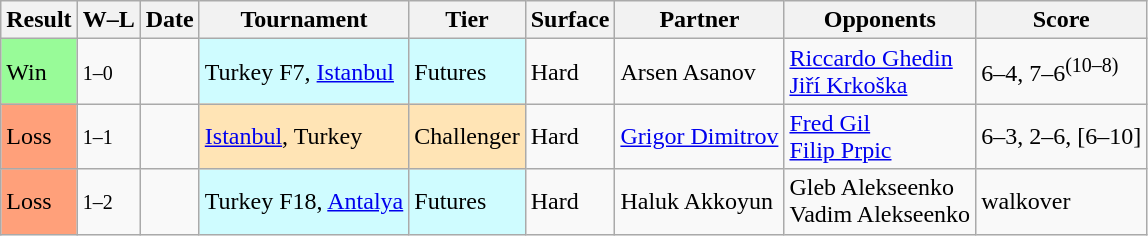<table class="sortable wikitable">
<tr>
<th>Result</th>
<th class="unsortable">W–L</th>
<th>Date</th>
<th>Tournament</th>
<th>Tier</th>
<th>Surface</th>
<th>Partner</th>
<th>Opponents</th>
<th class="unsortable">Score</th>
</tr>
<tr>
<td style="background:#98fb98;">Win</td>
<td><small>1–0</small></td>
<td></td>
<td style="background:#cffcff;">Turkey F7, <a href='#'>Istanbul</a></td>
<td style="background:#cffcff;">Futures</td>
<td>Hard</td>
<td> Arsen Asanov</td>
<td> <a href='#'>Riccardo Ghedin</a> <br>  <a href='#'>Jiří Krkoška</a></td>
<td>6–4, 7–6<sup>(10–8)</sup></td>
</tr>
<tr>
<td style="background:#ffa07a;">Loss</td>
<td><small>1–1</small></td>
<td></td>
<td style="background:moccasin;"><a href='#'>Istanbul</a>, Turkey</td>
<td style="background:moccasin;">Challenger</td>
<td>Hard</td>
<td> <a href='#'>Grigor Dimitrov</a></td>
<td> <a href='#'>Fred Gil</a> <br>  <a href='#'>Filip Prpic</a></td>
<td>6–3, 2–6, [6–10]</td>
</tr>
<tr>
<td style="background:#ffa07a;">Loss</td>
<td><small>1–2</small></td>
<td></td>
<td style="background:#cffcff;">Turkey F18, <a href='#'>Antalya</a></td>
<td style="background:#cffcff;">Futures</td>
<td>Hard</td>
<td> Haluk Akkoyun</td>
<td> Gleb Alekseenko <br>  Vadim Alekseenko</td>
<td>walkover</td>
</tr>
</table>
